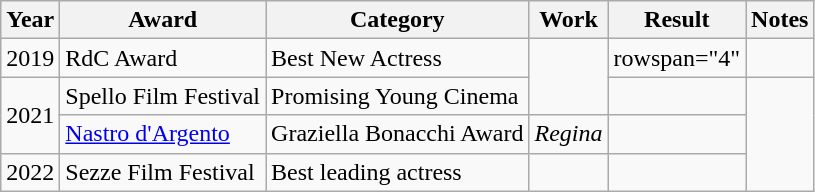<table class="wikitable">
<tr>
<th>Year</th>
<th>Award</th>
<th>Category</th>
<th>Work</th>
<th>Result</th>
<th>Notes</th>
</tr>
<tr>
<td>2019</td>
<td>RdC Award</td>
<td>Best New Actress</td>
<td rowspan="2"></td>
<td>rowspan="4" </td>
<td></td>
</tr>
<tr>
<td rowspan="2">2021</td>
<td>Spello Film Festival</td>
<td>Promising Young Cinema</td>
<td></td>
</tr>
<tr>
<td><a href='#'>Nastro d'Argento</a></td>
<td>Graziella Bonacchi Award</td>
<td><em>Regina</em></td>
<td></td>
</tr>
<tr>
<td>2022</td>
<td>Sezze Film Festival</td>
<td>Best leading actress</td>
<td></td>
<td></td>
</tr>
</table>
